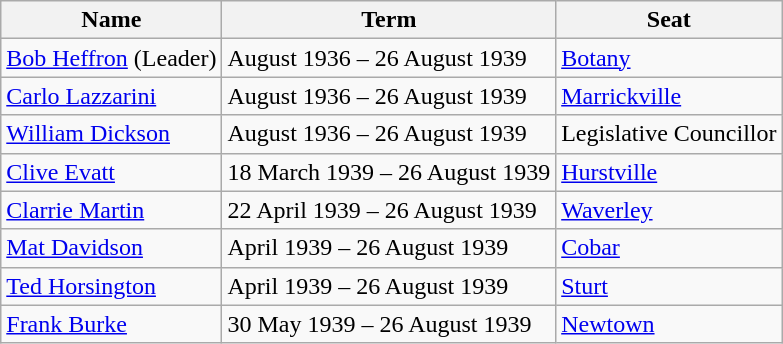<table class="wikitable">
<tr>
<th>Name</th>
<th>Term</th>
<th>Seat</th>
</tr>
<tr>
<td><a href='#'>Bob Heffron</a> (Leader)</td>
<td>August 1936 – 26 August 1939</td>
<td><a href='#'>Botany</a></td>
</tr>
<tr>
<td><a href='#'>Carlo Lazzarini</a></td>
<td>August 1936 – 26 August 1939</td>
<td><a href='#'>Marrickville</a></td>
</tr>
<tr>
<td><a href='#'>William Dickson</a></td>
<td>August 1936 – 26 August 1939</td>
<td>Legislative Councillor</td>
</tr>
<tr>
<td><a href='#'>Clive Evatt</a></td>
<td>18 March 1939 – 26 August 1939</td>
<td><a href='#'>Hurstville</a></td>
</tr>
<tr>
<td><a href='#'>Clarrie Martin</a></td>
<td>22 April 1939 – 26 August 1939</td>
<td><a href='#'>Waverley</a></td>
</tr>
<tr>
<td><a href='#'>Mat Davidson</a></td>
<td>April 1939 – 26 August 1939</td>
<td><a href='#'>Cobar</a></td>
</tr>
<tr>
<td><a href='#'>Ted Horsington</a></td>
<td>April 1939 – 26 August 1939</td>
<td><a href='#'>Sturt</a></td>
</tr>
<tr>
<td><a href='#'>Frank Burke</a></td>
<td>30 May 1939 – 26 August 1939</td>
<td><a href='#'>Newtown</a></td>
</tr>
</table>
